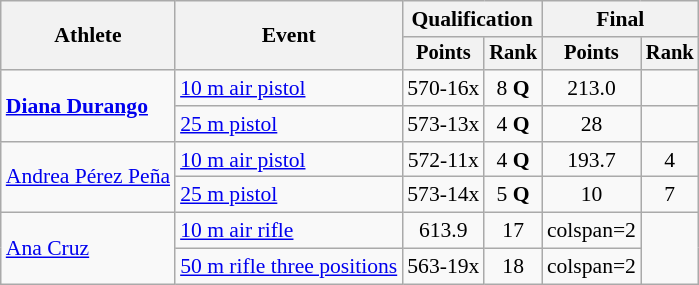<table class=wikitable style=font-size:90%;text-align:center>
<tr>
<th rowspan=2>Athlete</th>
<th rowspan=2>Event</th>
<th colspan=2>Qualification</th>
<th colspan=2>Final</th>
</tr>
<tr style=font-size:95%>
<th>Points</th>
<th>Rank</th>
<th>Points</th>
<th>Rank</th>
</tr>
<tr align=center>
<td align=left rowspan=2><strong><a href='#'>Diana Durango</a></strong></td>
<td align=left><a href='#'>10 m air pistol</a></td>
<td>570-16x</td>
<td>8 <strong>Q</strong></td>
<td>213.0</td>
<td></td>
</tr>
<tr align=center>
<td align=left><a href='#'>25 m pistol</a></td>
<td>573-13x</td>
<td>4 <strong>Q</strong></td>
<td>28</td>
<td></td>
</tr>
<tr align=center>
<td align=left rowspan=2><a href='#'>Andrea Pérez Peña</a></td>
<td align=left><a href='#'>10 m air pistol</a></td>
<td>572-11x</td>
<td>4 <strong>Q</strong></td>
<td>193.7</td>
<td>4</td>
</tr>
<tr align=center>
<td align=left><a href='#'>25 m pistol</a></td>
<td>573-14x</td>
<td>5 <strong>Q</strong></td>
<td>10</td>
<td>7</td>
</tr>
<tr align=center>
<td align=left rowspan=2><a href='#'>Ana Cruz</a></td>
<td align=left><a href='#'>10 m air rifle</a></td>
<td>613.9</td>
<td>17</td>
<td>colspan=2 </td>
</tr>
<tr align=center>
<td align=left><a href='#'>50 m rifle three positions</a></td>
<td>563-19x</td>
<td>18</td>
<td>colspan=2 </td>
</tr>
</table>
